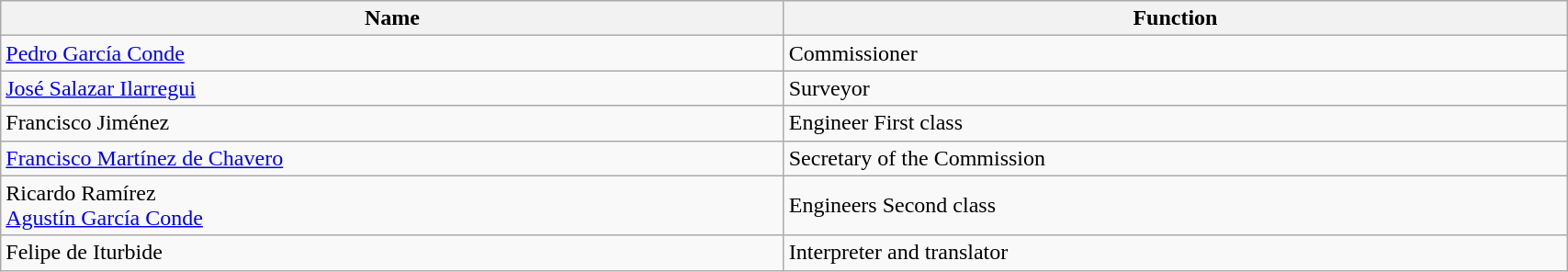<table width = 90% class = "wikitable">
<tr>
<th width = 100>Name</th>
<th width = 100>Function</th>
</tr>
<tr>
<td><a href='#'>Pedro García Conde</a></td>
<td>Commissioner</td>
</tr>
<tr>
<td><a href='#'>José Salazar Ilarregui</a></td>
<td>Surveyor</td>
</tr>
<tr>
<td>Francisco Jiménez</td>
<td>Engineer First class</td>
</tr>
<tr>
<td><a href='#'>Francisco Martínez de Chavero</a></td>
<td>Secretary of the Commission</td>
</tr>
<tr>
<td>Ricardo Ramírez<br> <a href='#'>Agustín García Conde</a></td>
<td>Engineers Second class</td>
</tr>
<tr>
<td>Felipe de Iturbide</td>
<td>Interpreter and translator</td>
</tr>
</table>
